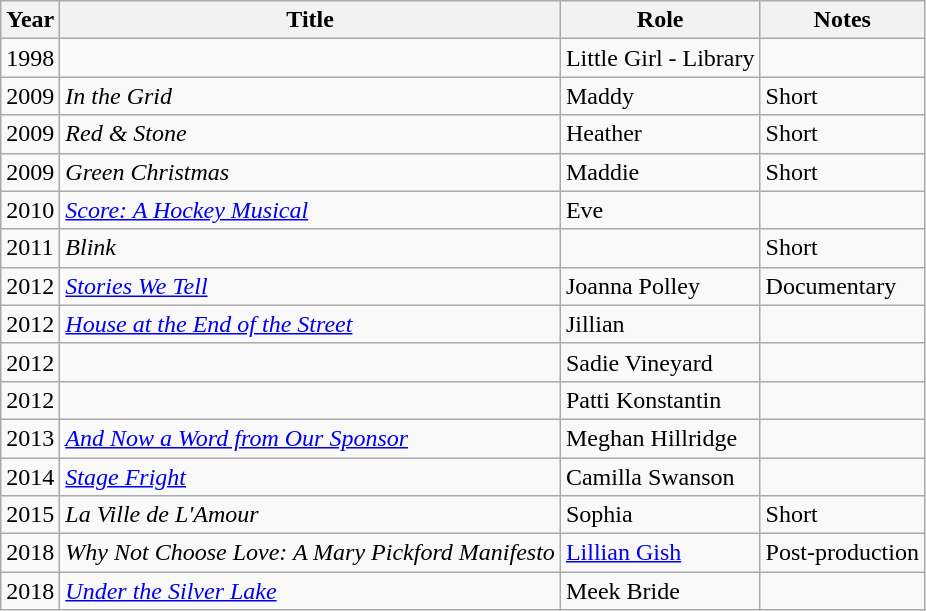<table class="wikitable sortable">
<tr>
<th>Year</th>
<th>Title</th>
<th>Role</th>
<th class="unsortable">Notes</th>
</tr>
<tr>
<td>1998</td>
<td><em></em></td>
<td>Little Girl - Library</td>
<td></td>
</tr>
<tr>
<td>2009</td>
<td><em>In the Grid</em></td>
<td>Maddy</td>
<td>Short</td>
</tr>
<tr>
<td>2009</td>
<td><em>Red & Stone</em></td>
<td>Heather</td>
<td>Short</td>
</tr>
<tr>
<td>2009</td>
<td><em>Green Christmas</em></td>
<td>Maddie</td>
<td>Short</td>
</tr>
<tr>
<td>2010</td>
<td><em><a href='#'>Score: A Hockey Musical</a></em></td>
<td>Eve</td>
<td></td>
</tr>
<tr>
<td>2011</td>
<td><em>Blink</em></td>
<td></td>
<td>Short</td>
</tr>
<tr>
<td>2012</td>
<td><em><a href='#'>Stories We Tell</a></em></td>
<td>Joanna Polley</td>
<td>Documentary</td>
</tr>
<tr>
<td>2012</td>
<td><em><a href='#'>House at the End of the Street</a></em></td>
<td>Jillian</td>
<td></td>
</tr>
<tr>
<td>2012</td>
<td><em></em></td>
<td>Sadie Vineyard</td>
<td></td>
</tr>
<tr>
<td>2012</td>
<td><em></em></td>
<td>Patti Konstantin</td>
<td></td>
</tr>
<tr>
<td>2013</td>
<td><em><a href='#'>And Now a Word from Our Sponsor</a></em></td>
<td>Meghan Hillridge</td>
<td></td>
</tr>
<tr>
<td>2014</td>
<td><em><a href='#'>Stage Fright</a></em></td>
<td>Camilla Swanson</td>
<td></td>
</tr>
<tr>
<td>2015</td>
<td><em>La Ville de L'Amour</em></td>
<td>Sophia</td>
<td>Short</td>
</tr>
<tr>
<td>2018</td>
<td><em>Why Not Choose Love: A Mary Pickford Manifesto</em></td>
<td><a href='#'>Lillian Gish</a></td>
<td>Post-production</td>
</tr>
<tr>
<td>2018</td>
<td><em><a href='#'>Under the Silver Lake</a></em></td>
<td>Meek Bride</td>
<td></td>
</tr>
</table>
